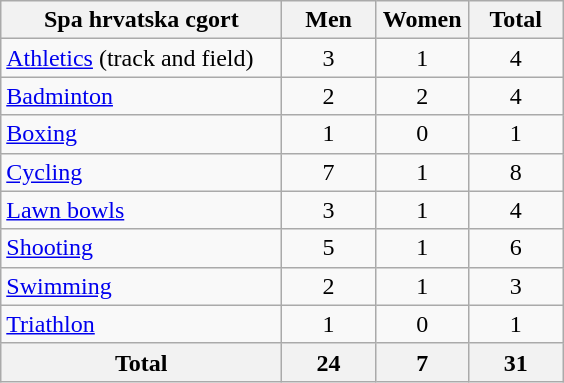<table class="wikitable sortable" style="text-align:center;">
<tr>
<th width=180>Spa hrvatska cgort</th>
<th width=55>Men</th>
<th width=55>Women</th>
<th width=55>Total</th>
</tr>
<tr>
<td align=left><a href='#'>Athletics</a> (track and field)</td>
<td>3</td>
<td>1</td>
<td>4</td>
</tr>
<tr>
<td align=left><a href='#'>Badminton</a></td>
<td>2</td>
<td>2</td>
<td>4</td>
</tr>
<tr>
<td align=left><a href='#'>Boxing</a></td>
<td>1</td>
<td>0</td>
<td>1</td>
</tr>
<tr>
<td align=left><a href='#'>Cycling</a></td>
<td>7</td>
<td>1</td>
<td>8</td>
</tr>
<tr>
<td align=left><a href='#'>Lawn bowls</a></td>
<td>3</td>
<td>1</td>
<td>4</td>
</tr>
<tr>
<td align=left><a href='#'>Shooting</a></td>
<td>5</td>
<td>1</td>
<td>6</td>
</tr>
<tr>
<td align=left><a href='#'>Swimming</a></td>
<td>2</td>
<td>1</td>
<td>3</td>
</tr>
<tr>
<td align=left><a href='#'>Triathlon</a></td>
<td>1</td>
<td>0</td>
<td>1</td>
</tr>
<tr>
<th>Total</th>
<th>24</th>
<th>7</th>
<th>31</th>
</tr>
</table>
